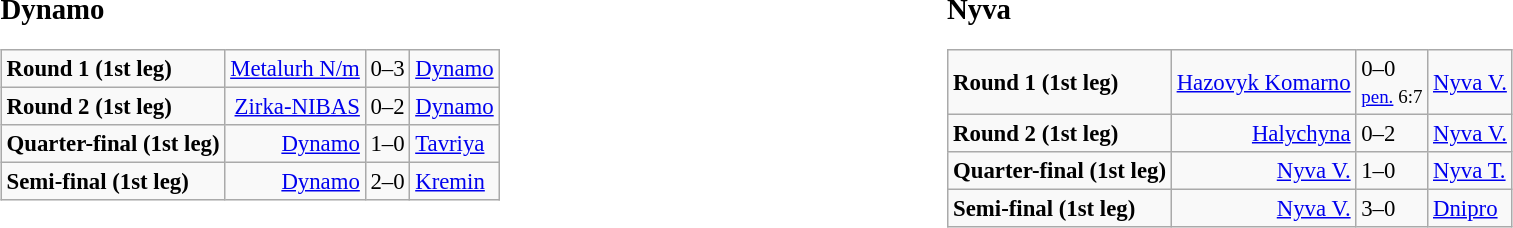<table width=100%>
<tr>
<td width=50% valign=top><br><big><strong>Dynamo</strong></big><table class="wikitable" style="font-size: 95%;">
<tr>
<td><strong>Round 1 (1st leg)</strong></td>
<td align=right><a href='#'>Metalurh N/m</a></td>
<td>0–3</td>
<td><a href='#'>Dynamo</a></td>
</tr>
<tr>
<td><strong>Round 2 (1st leg)</strong></td>
<td align=right><a href='#'>Zirka-NIBAS</a></td>
<td>0–2</td>
<td><a href='#'>Dynamo</a></td>
</tr>
<tr>
<td><strong>Quarter-final (1st leg)</strong></td>
<td align=right><a href='#'>Dynamo</a></td>
<td>1–0</td>
<td><a href='#'>Tavriya</a></td>
</tr>
<tr>
<td><strong>Semi-final (1st leg)</strong></td>
<td align=right><a href='#'>Dynamo</a></td>
<td>2–0</td>
<td><a href='#'>Kremin</a></td>
</tr>
</table>
</td>
<td width=50% valign=top><br><big><strong>Nyva</strong></big><table class="wikitable" style="font-size: 95%;">
<tr>
<td><strong>Round 1 (1st leg)</strong></td>
<td align=right><a href='#'>Hazovyk Komarno</a></td>
<td>0–0<br><small><a href='#'>pen.</a> 6:7</small></td>
<td><a href='#'>Nyva V.</a></td>
</tr>
<tr>
<td><strong>Round 2 (1st leg)</strong></td>
<td align=right><a href='#'>Halychyna</a></td>
<td>0–2</td>
<td><a href='#'>Nyva V.</a></td>
</tr>
<tr>
<td><strong>Quarter-final (1st leg)</strong></td>
<td align=right><a href='#'>Nyva V.</a></td>
<td>1–0</td>
<td><a href='#'>Nyva T.</a></td>
</tr>
<tr>
<td><strong>Semi-final (1st leg)</strong></td>
<td align=right><a href='#'>Nyva V.</a></td>
<td>3–0</td>
<td><a href='#'>Dnipro</a></td>
</tr>
</table>
</td>
</tr>
</table>
